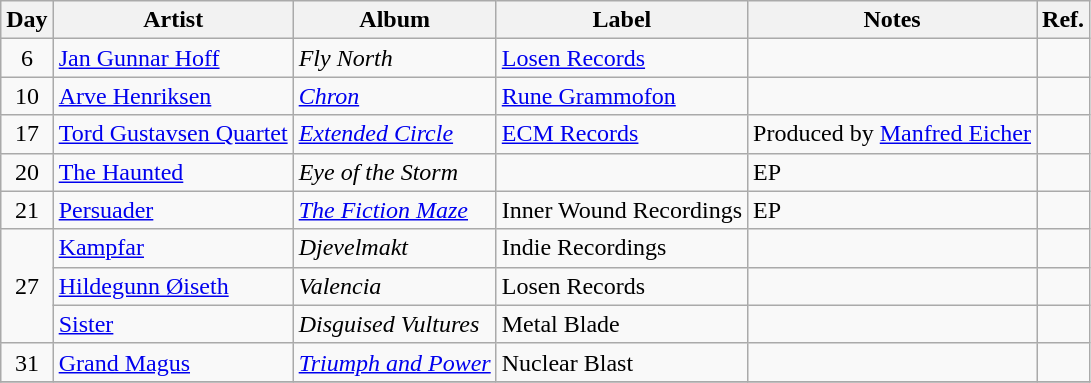<table class="wikitable" id="table_January">
<tr>
<th>Day</th>
<th>Artist</th>
<th>Album</th>
<th>Label</th>
<th>Notes</th>
<th>Ref.</th>
</tr>
<tr>
<td style="text-align:center;" rowspan="1">6</td>
<td><a href='#'>Jan Gunnar Hoff</a></td>
<td><em>Fly North</em></td>
<td><a href='#'>Losen Records</a></td>
<td></td>
<td></td>
</tr>
<tr>
<td style="text-align:center;" rowspan="1">10</td>
<td><a href='#'>Arve Henriksen</a></td>
<td><em><a href='#'>Chron</a></em></td>
<td><a href='#'>Rune Grammofon</a></td>
<td></td>
<td></td>
</tr>
<tr>
<td style="text-align:center;" rowspan="1">17</td>
<td><a href='#'>Tord Gustavsen Quartet</a></td>
<td><em><a href='#'>Extended Circle</a></em></td>
<td><a href='#'>ECM Records</a></td>
<td>Produced by <a href='#'>Manfred Eicher</a></td>
<td></td>
</tr>
<tr>
<td style="text-align:center;" rowspan="1">20</td>
<td><a href='#'>The Haunted</a></td>
<td><em>Eye of the Storm</em></td>
<td></td>
<td>EP</td>
<td></td>
</tr>
<tr>
<td style="text-align:center;" rowspan="1">21</td>
<td><a href='#'>Persuader</a></td>
<td><em><a href='#'>The Fiction Maze</a></em></td>
<td>Inner Wound Recordings</td>
<td>EP</td>
<td></td>
</tr>
<tr>
<td style="text-align:center;" rowspan="3">27</td>
<td><a href='#'>Kampfar</a></td>
<td><em>Djevelmakt</em></td>
<td>Indie Recordings</td>
<td></td>
<td></td>
</tr>
<tr>
<td><a href='#'>Hildegunn Øiseth</a></td>
<td><em>Valencia</em></td>
<td>Losen Records</td>
<td></td>
<td></td>
</tr>
<tr>
<td><a href='#'>Sister</a></td>
<td><em>Disguised Vultures</em></td>
<td>Metal Blade</td>
<td></td>
<td></td>
</tr>
<tr>
<td style="text-align:center;" rowspan="1">31</td>
<td><a href='#'>Grand Magus</a></td>
<td><em><a href='#'>Triumph and Power</a></em></td>
<td>Nuclear Blast</td>
<td></td>
<td></td>
</tr>
<tr>
</tr>
</table>
